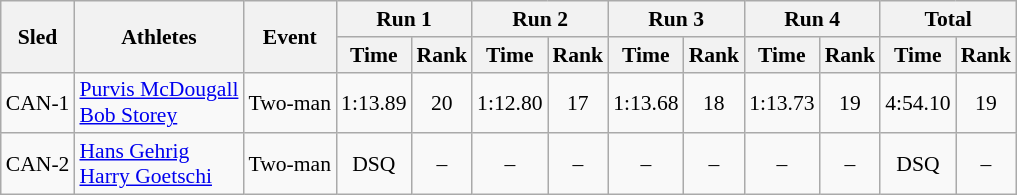<table class="wikitable" border="1" style="font-size:90%">
<tr>
<th rowspan="2">Sled</th>
<th rowspan="2">Athletes</th>
<th rowspan="2">Event</th>
<th colspan="2">Run 1</th>
<th colspan="2">Run 2</th>
<th colspan="2">Run 3</th>
<th colspan="2">Run 4</th>
<th colspan="2">Total</th>
</tr>
<tr>
<th>Time</th>
<th>Rank</th>
<th>Time</th>
<th>Rank</th>
<th>Time</th>
<th>Rank</th>
<th>Time</th>
<th>Rank</th>
<th>Time</th>
<th>Rank</th>
</tr>
<tr>
<td align="center">CAN-1</td>
<td><a href='#'>Purvis McDougall</a><br><a href='#'>Bob Storey</a></td>
<td>Two-man</td>
<td align="center">1:13.89</td>
<td align="center">20</td>
<td align="center">1:12.80</td>
<td align="center">17</td>
<td align="center">1:13.68</td>
<td align="center">18</td>
<td align="center">1:13.73</td>
<td align="center">19</td>
<td align="center">4:54.10</td>
<td align="center">19</td>
</tr>
<tr>
<td align="center">CAN-2</td>
<td><a href='#'>Hans Gehrig</a><br><a href='#'>Harry Goetschi</a></td>
<td>Two-man</td>
<td align="center">DSQ</td>
<td align="center">–</td>
<td align="center">–</td>
<td align="center">–</td>
<td align="center">–</td>
<td align="center">–</td>
<td align="center">–</td>
<td align="center">–</td>
<td align="center">DSQ</td>
<td align="center">–</td>
</tr>
</table>
